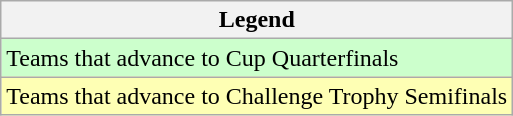<table class="wikitable" style="text-align: center;">
<tr>
<th colspan=2>Legend</th>
</tr>
<tr bgcolor=ccffcc>
<td align=left>Teams that advance to Cup Quarterfinals</td>
</tr>
<tr bgcolor=feffb4>
<td align=left>Teams that advance to Challenge Trophy Semifinals</td>
</tr>
</table>
